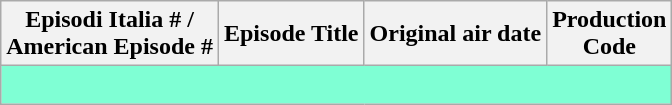<table class="wikitable plainrowheaders">
<tr>
<th>Episodi Italia # /<br> American Episode # </th>
<th>Episode Title </th>
<th>Original air date </th>
<th>Production <br> Code </th>
</tr>
<tr Ragazzi Popolari>
<td colspan="4" bgcolor="#7fffd4"><br>
























</td>
</tr>
</table>
